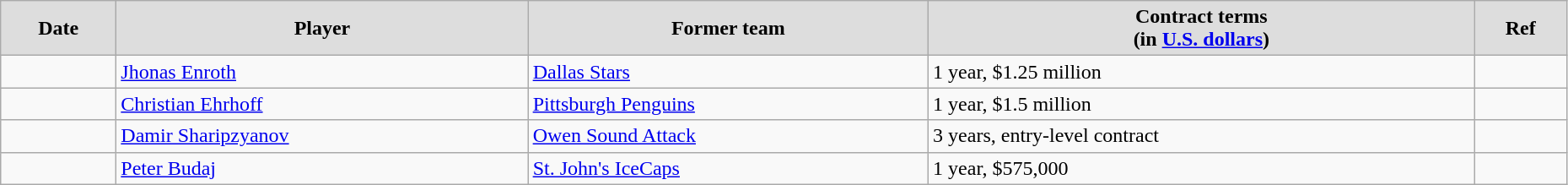<table class="wikitable" width=98%>
<tr align="center" bgcolor="#dddddd">
<td><strong>Date</strong></td>
<td><strong>Player</strong></td>
<td><strong>Former team</strong></td>
<td><strong>Contract terms</strong><br><strong>(in <a href='#'>U.S. dollars</a>)</strong></td>
<td><strong>Ref</strong></td>
</tr>
<tr>
<td></td>
<td><a href='#'>Jhonas Enroth</a></td>
<td><a href='#'>Dallas Stars</a></td>
<td>1 year, $1.25 million</td>
<td></td>
</tr>
<tr>
<td></td>
<td><a href='#'>Christian Ehrhoff</a></td>
<td><a href='#'>Pittsburgh Penguins</a></td>
<td>1 year, $1.5 million</td>
<td></td>
</tr>
<tr>
<td></td>
<td><a href='#'>Damir Sharipzyanov</a></td>
<td><a href='#'>Owen Sound Attack</a></td>
<td>3 years, entry-level contract</td>
<td></td>
</tr>
<tr>
<td></td>
<td><a href='#'>Peter Budaj</a></td>
<td><a href='#'>St. John's IceCaps</a></td>
<td>1 year, $575,000</td>
<td></td>
</tr>
</table>
